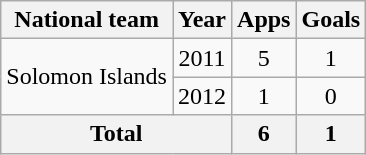<table class="wikitable" style="text-align: center;">
<tr>
<th>National team</th>
<th>Year</th>
<th>Apps</th>
<th>Goals</th>
</tr>
<tr>
<td rowspan="2">Solomon Islands</td>
<td>2011</td>
<td>5</td>
<td>1</td>
</tr>
<tr>
<td>2012</td>
<td>1</td>
<td>0</td>
</tr>
<tr>
<th colspan="2">Total</th>
<th>6</th>
<th>1</th>
</tr>
</table>
